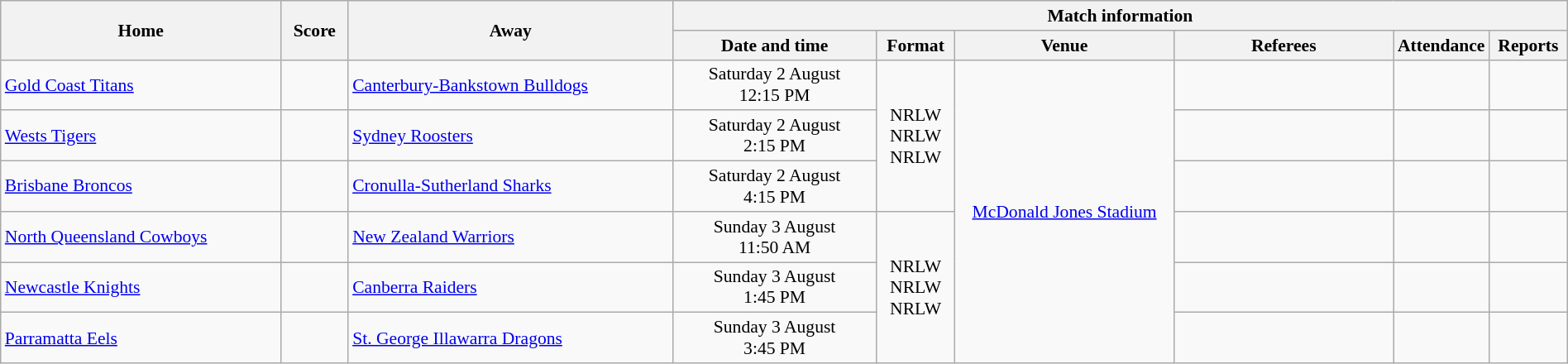<table class="wikitable" width="100%" style="border-collapse:collapse; font-size:90%; text-align:center;">
<tr>
<th rowspan="2">Home</th>
<th rowspan="2" text-align:center;>Score</th>
<th rowspan="2">Away</th>
<th colspan="6">Match information</th>
</tr>
<tr>
<th width="13%">Date and time</th>
<th width="5%">Format</th>
<th width="14%">Venue</th>
<th width="14%">Referees</th>
<th width="5%">Attendance</th>
<th width="5%">Reports</th>
</tr>
<tr>
<td align="left"> <a href='#'>Gold Coast Titans</a></td>
<td></td>
<td align="left"> <a href='#'>Canterbury-Bankstown Bulldogs</a></td>
<td>Saturday 2 August<br>12:15 PM</td>
<td rowspan=3>NRLW<br>NRLW<br>NRLW</td>
<td rowspan=6><a href='#'>McDonald Jones Stadium</a></td>
<td></td>
<td></td>
</tr>
<tr>
<td align="left"> <a href='#'>Wests Tigers</a></td>
<td></td>
<td align="left"> <a href='#'>Sydney Roosters</a></td>
<td>Saturday 2 August<br>2:15 PM</td>
<td></td>
<td></td>
<td></td>
</tr>
<tr>
<td align="left"> <a href='#'>Brisbane Broncos</a></td>
<td></td>
<td align="left"> <a href='#'>Cronulla-Sutherland Sharks</a></td>
<td>Saturday 2 August<br>4:15 PM</td>
<td></td>
<td></td>
<td></td>
</tr>
<tr>
<td align="left"> <a href='#'>North Queensland Cowboys</a></td>
<td></td>
<td align="left"> <a href='#'>New Zealand Warriors</a></td>
<td>Sunday 3 August<br>11:50 AM</td>
<td rowspan=3>NRLW<br>NRLW<br>NRLW</td>
<td></td>
<td></td>
</tr>
<tr>
<td align="left"> <a href='#'>Newcastle Knights</a></td>
<td></td>
<td align="left"> <a href='#'>Canberra Raiders</a></td>
<td>Sunday 3 August<br>1:45 PM</td>
<td></td>
<td></td>
<td></td>
</tr>
<tr>
<td align="left"> <a href='#'>Parramatta Eels</a></td>
<td></td>
<td align="left"> <a href='#'>St. George Illawarra Dragons</a></td>
<td>Sunday 3 August<br>3:45 PM</td>
<td></td>
<td></td>
<td></td>
</tr>
</table>
